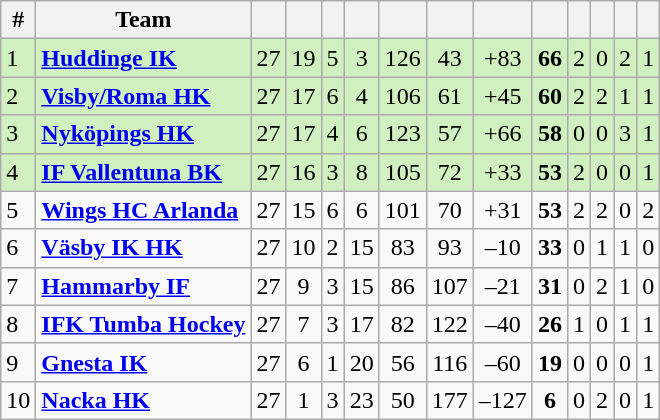<table class="wikitable sortable">
<tr>
<th>#</th>
<th>Team</th>
<th></th>
<th></th>
<th></th>
<th></th>
<th></th>
<th></th>
<th></th>
<th></th>
<th></th>
<th></th>
<th></th>
<th></th>
</tr>
<tr style="background: #D0F0C0;">
<td>1</td>
<td><strong><a href='#'>Huddinge IK</a></strong></td>
<td style="text-align: center;">27</td>
<td style="text-align: center;">19</td>
<td style="text-align: center;">5</td>
<td style="text-align: center;">3</td>
<td style="text-align: center;">126</td>
<td style="text-align: center;">43</td>
<td style="text-align: center;">+83</td>
<td style="text-align: center;"><strong>66</strong></td>
<td style="text-align: center;">2</td>
<td style="text-align: center;">0</td>
<td style="text-align: center;">2</td>
<td style="text-align: center;">1</td>
</tr>
<tr style="background: #D0F0C0;">
<td>2</td>
<td><strong><a href='#'>Visby/Roma HK</a></strong></td>
<td style="text-align: center;">27</td>
<td style="text-align: center;">17</td>
<td style="text-align: center;">6</td>
<td style="text-align: center;">4</td>
<td style="text-align: center;">106</td>
<td style="text-align: center;">61</td>
<td style="text-align: center;">+45</td>
<td style="text-align: center;"><strong>60</strong></td>
<td style="text-align: center;">2</td>
<td style="text-align: center;">2</td>
<td style="text-align: center;">1</td>
<td style="text-align: center;">1</td>
</tr>
<tr style="background: #D0F0C0;">
<td>3</td>
<td><strong><a href='#'>Nyköpings HK</a></strong></td>
<td style="text-align: center;">27</td>
<td style="text-align: center;">17</td>
<td style="text-align: center;">4</td>
<td style="text-align: center;">6</td>
<td style="text-align: center;">123</td>
<td style="text-align: center;">57</td>
<td style="text-align: center;">+66</td>
<td style="text-align: center;"><strong>58</strong></td>
<td style="text-align: center;">0</td>
<td style="text-align: center;">0</td>
<td style="text-align: center;">3</td>
<td style="text-align: center;">1</td>
</tr>
<tr style="background: #D0F0C0;">
<td>4</td>
<td><strong><a href='#'>IF Vallentuna BK</a></strong></td>
<td style="text-align: center;">27</td>
<td style="text-align: center;">16</td>
<td style="text-align: center;">3</td>
<td style="text-align: center;">8</td>
<td style="text-align: center;">105</td>
<td style="text-align: center;">72</td>
<td style="text-align: center;">+33</td>
<td style="text-align: center;"><strong>53</strong></td>
<td style="text-align: center;">2</td>
<td style="text-align: center;">0</td>
<td style="text-align: center;">0</td>
<td style="text-align: center;">1</td>
</tr>
<tr>
<td>5</td>
<td><strong><a href='#'>Wings HC Arlanda</a></strong></td>
<td style="text-align: center;">27</td>
<td style="text-align: center;">15</td>
<td style="text-align: center;">6</td>
<td style="text-align: center;">6</td>
<td style="text-align: center;">101</td>
<td style="text-align: center;">70</td>
<td style="text-align: center;">+31</td>
<td style="text-align: center;"><strong>53</strong></td>
<td style="text-align: center;">2</td>
<td style="text-align: center;">2</td>
<td style="text-align: center;">0</td>
<td style="text-align: center;">2</td>
</tr>
<tr>
<td>6</td>
<td><strong><a href='#'>Väsby IK HK</a></strong></td>
<td style="text-align: center;">27</td>
<td style="text-align: center;">10</td>
<td style="text-align: center;">2</td>
<td style="text-align: center;">15</td>
<td style="text-align: center;">83</td>
<td style="text-align: center;">93</td>
<td style="text-align: center;">–10</td>
<td style="text-align: center;"><strong>33</strong></td>
<td style="text-align: center;">0</td>
<td style="text-align: center;">1</td>
<td style="text-align: center;">1</td>
<td style="text-align: center;">0</td>
</tr>
<tr>
<td>7</td>
<td><strong><a href='#'>Hammarby IF</a></strong></td>
<td style="text-align: center;">27</td>
<td style="text-align: center;">9</td>
<td style="text-align: center;">3</td>
<td style="text-align: center;">15</td>
<td style="text-align: center;">86</td>
<td style="text-align: center;">107</td>
<td style="text-align: center;">–21</td>
<td style="text-align: center;"><strong>31</strong></td>
<td style="text-align: center;">0</td>
<td style="text-align: center;">2</td>
<td style="text-align: center;">1</td>
<td style="text-align: center;">0</td>
</tr>
<tr>
<td>8</td>
<td><strong><a href='#'>IFK Tumba Hockey</a></strong></td>
<td style="text-align: center;">27</td>
<td style="text-align: center;">7</td>
<td style="text-align: center;">3</td>
<td style="text-align: center;">17</td>
<td style="text-align: center;">82</td>
<td style="text-align: center;">122</td>
<td style="text-align: center;">–40</td>
<td style="text-align: center;"><strong>26</strong></td>
<td style="text-align: center;">1</td>
<td style="text-align: center;">0</td>
<td style="text-align: center;">1</td>
<td style="text-align: center;">1</td>
</tr>
<tr>
<td>9</td>
<td><strong><a href='#'>Gnesta IK</a></strong></td>
<td style="text-align: center;">27</td>
<td style="text-align: center;">6</td>
<td style="text-align: center;">1</td>
<td style="text-align: center;">20</td>
<td style="text-align: center;">56</td>
<td style="text-align: center;">116</td>
<td style="text-align: center;">–60</td>
<td style="text-align: center;"><strong>19</strong></td>
<td style="text-align: center;">0</td>
<td style="text-align: center;">0</td>
<td style="text-align: center;">0</td>
<td style="text-align: center;">1</td>
</tr>
<tr>
<td>10</td>
<td><strong><a href='#'>Nacka HK</a></strong></td>
<td style="text-align: center;">27</td>
<td style="text-align: center;">1</td>
<td style="text-align: center;">3</td>
<td style="text-align: center;">23</td>
<td style="text-align: center;">50</td>
<td style="text-align: center;">177</td>
<td style="text-align: center;">–127</td>
<td style="text-align: center;"><strong>6</strong></td>
<td style="text-align: center;">0</td>
<td style="text-align: center;">2</td>
<td style="text-align: center;">0</td>
<td style="text-align: center;">1</td>
</tr>
</table>
